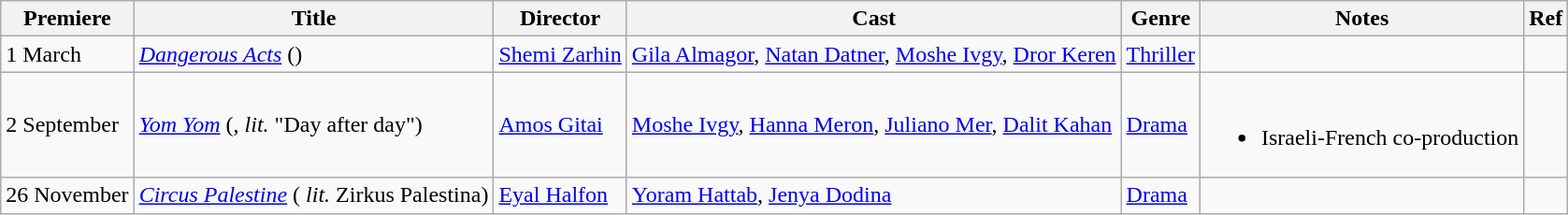<table class="wikitable">
<tr>
<th>Premiere</th>
<th>Title</th>
<th>Director</th>
<th>Cast</th>
<th>Genre</th>
<th>Notes</th>
<th>Ref</th>
</tr>
<tr>
<td>1 March</td>
<td><em><a href='#'>Dangerous Acts</a></em> ()</td>
<td><a href='#'>Shemi Zarhin</a></td>
<td><a href='#'>Gila Almagor</a>, <a href='#'>Natan Datner</a>, <a href='#'>Moshe Ivgy</a>, <a href='#'>Dror Keren</a></td>
<td><a href='#'>Thriller</a></td>
<td></td>
<td></td>
</tr>
<tr>
<td>2 September</td>
<td><em><a href='#'>Yom Yom</a></em> (, <em>lit.</em> "Day after day")</td>
<td><a href='#'>Amos Gitai</a></td>
<td><a href='#'>Moshe Ivgy</a>, <a href='#'>Hanna Meron</a>, <a href='#'>Juliano Mer</a>, <a href='#'>Dalit Kahan</a></td>
<td><a href='#'>Drama</a></td>
<td><br><ul><li>Israeli-French co-production</li></ul></td>
<td></td>
</tr>
<tr>
<td>26 November</td>
<td><em><a href='#'>Circus Palestine</a></em> ( <em>lit.</em> Zirkus Palestina)</td>
<td><a href='#'>Eyal Halfon</a></td>
<td><a href='#'>Yoram Hattab</a>, <a href='#'>Jenya Dodina</a></td>
<td><a href='#'>Drama</a></td>
<td></td>
<td></td>
</tr>
</table>
